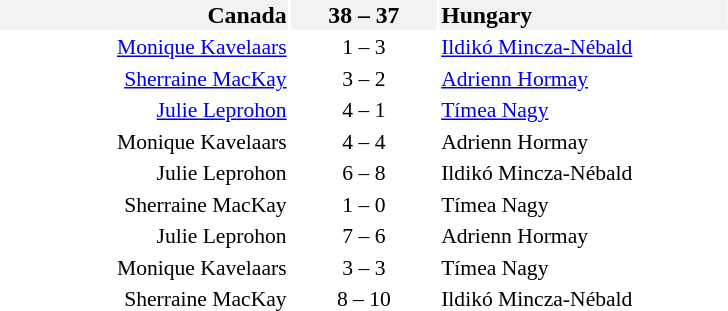<table style="font-size:90%">
<tr style="font-size:110%; background:#f2f2f2">
<td style="width:12em" align=right><strong>Canada</strong> </td>
<td style="width:6em" align=center><strong>38 – 37</strong></td>
<td style="width:12em"> <strong>Hungary</strong></td>
</tr>
<tr>
<td align=right><a href='#'>Monique Kavelaars</a></td>
<td align=center>1 – 3</td>
<td><a href='#'>Ildikó Mincza-Nébald</a></td>
</tr>
<tr>
<td align=right><a href='#'>Sherraine MacKay</a></td>
<td align=center>3 – 2</td>
<td><a href='#'>Adrienn Hormay</a></td>
</tr>
<tr>
<td align=right><a href='#'>Julie Leprohon</a></td>
<td align=center>4 – 1</td>
<td><a href='#'>Tímea Nagy</a></td>
</tr>
<tr>
<td align=right>Monique Kavelaars</td>
<td align=center>4 – 4</td>
<td>Adrienn Hormay</td>
</tr>
<tr>
<td align=right>Julie Leprohon</td>
<td align=center>6 – 8</td>
<td>Ildikó Mincza-Nébald</td>
</tr>
<tr>
<td align=right>Sherraine MacKay</td>
<td align=center>1 – 0</td>
<td>Tímea Nagy</td>
</tr>
<tr>
<td align=right>Julie Leprohon</td>
<td align=center>7 – 6</td>
<td>Adrienn Hormay</td>
</tr>
<tr>
<td align=right>Monique Kavelaars</td>
<td align=center>3 – 3</td>
<td>Tímea Nagy</td>
</tr>
<tr>
<td align=right>Sherraine MacKay</td>
<td align=center>8 – 10</td>
<td>Ildikó Mincza-Nébald</td>
</tr>
</table>
